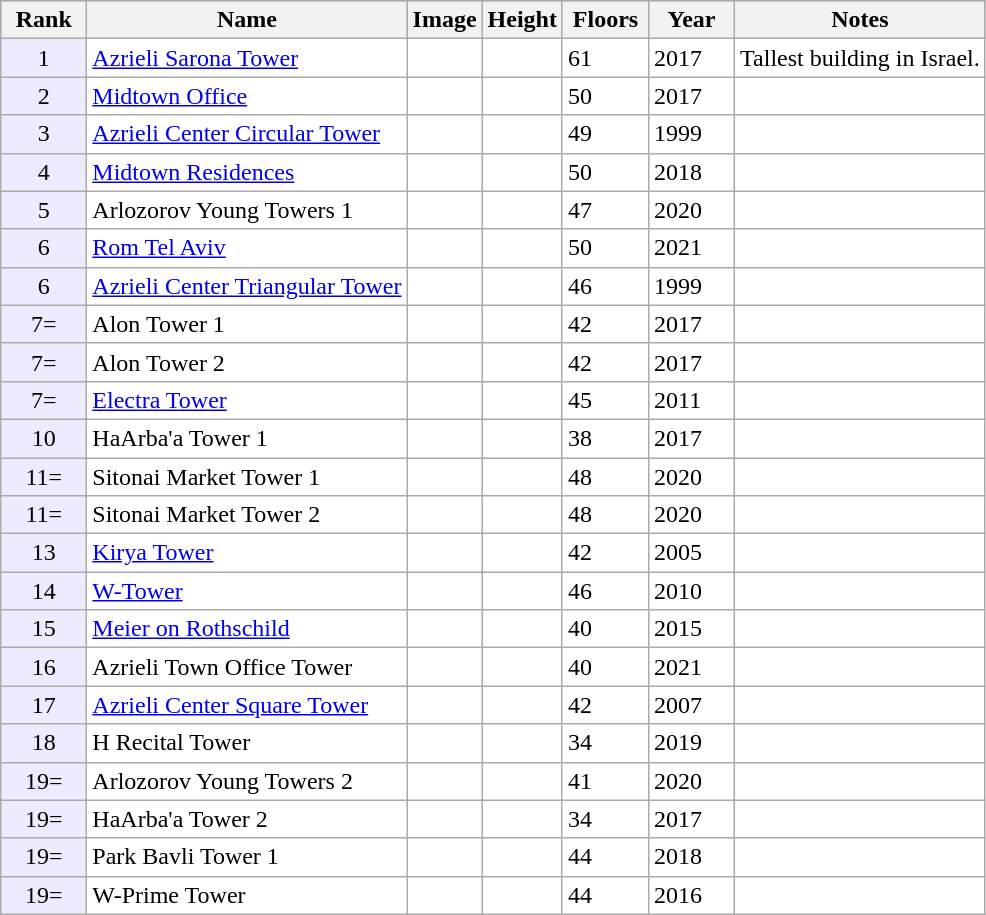<table class="wikitable sortable" style="border:#999; background:#fff;">
<tr style="background:#bdbbd7;">
<th style="width:50px;">Rank</th>
<th>Name</th>
<th>Image</th>
<th>Height<br></th>
<th style="width:50px;">Floors</th>
<th style="width:50px;">Year</th>
<th class="unsortable">Notes</th>
</tr>
<tr>
<td style="text-align:center; background:#edecff;">1</td>
<td><a href='#'>Azrieli Sarona Tower</a></td>
<td></td>
<td></td>
<td>61</td>
<td>2017</td>
<td>Tallest building in Israel.</td>
</tr>
<tr>
<td style="text-align:center; background:#edecff;">2</td>
<td><a href='#'>Midtown Office</a></td>
<td></td>
<td></td>
<td>50</td>
<td>2017</td>
<td></td>
</tr>
<tr>
<td style="text-align:center; background:#edecff;">3</td>
<td><a href='#'>Azrieli Center Circular Tower</a></td>
<td></td>
<td></td>
<td>49</td>
<td>1999</td>
<td></td>
</tr>
<tr>
<td style="text-align:center; background:#edecff;">4</td>
<td><a href='#'>Midtown Residences</a></td>
<td></td>
<td></td>
<td>50</td>
<td>2018</td>
<td></td>
</tr>
<tr>
<td style="text-align:center; background:#edecff;">5</td>
<td>Arlozorov Young Towers 1</td>
<td></td>
<td></td>
<td>47</td>
<td>2020</td>
<td></td>
</tr>
<tr>
<td style="text-align:center; background:#edecff;">6</td>
<td><a href='#'>Rom Tel Aviv</a></td>
<td></td>
<td></td>
<td>50</td>
<td>2021</td>
<td></td>
</tr>
<tr>
<td style="text-align:center; background:#edecff;">6</td>
<td><a href='#'>Azrieli Center Triangular Tower</a></td>
<td></td>
<td></td>
<td>46</td>
<td>1999</td>
<td></td>
</tr>
<tr>
<td style="text-align:center; background:#edecff;">7=</td>
<td>Alon Tower 1</td>
<td></td>
<td></td>
<td>42</td>
<td>2017</td>
<td></td>
</tr>
<tr>
<td style="text-align:center; background:#edecff;">7=</td>
<td>Alon Tower 2</td>
<td></td>
<td></td>
<td>42</td>
<td>2017</td>
<td></td>
</tr>
<tr>
<td style="text-align:center; background:#edecff;">7=</td>
<td><a href='#'>Electra Tower</a></td>
<td></td>
<td></td>
<td>45</td>
<td>2011</td>
<td></td>
</tr>
<tr>
<td style="text-align:center; background:#edecff;">10</td>
<td>HaArba'a Tower 1</td>
<td></td>
<td></td>
<td>38</td>
<td>2017</td>
<td></td>
</tr>
<tr>
<td style="text-align:center; background:#edecff;">11=</td>
<td>Sitonai Market Tower 1</td>
<td></td>
<td></td>
<td>48</td>
<td>2020</td>
<td></td>
</tr>
<tr>
<td style="text-align:center; background:#edecff;">11=</td>
<td>Sitonai Market Tower 2</td>
<td></td>
<td></td>
<td>48</td>
<td>2020</td>
<td></td>
</tr>
<tr>
<td style="text-align:center; background:#edecff;">13</td>
<td><a href='#'>Kirya Tower</a></td>
<td></td>
<td></td>
<td>42</td>
<td>2005</td>
<td></td>
</tr>
<tr>
<td style="text-align:center; background:#edecff;">14</td>
<td><a href='#'>W-Tower</a></td>
<td></td>
<td></td>
<td>46</td>
<td>2010</td>
<td></td>
</tr>
<tr>
<td style="text-align:center; background:#edecff;">15</td>
<td><a href='#'>Meier on Rothschild</a></td>
<td></td>
<td></td>
<td>40</td>
<td>2015</td>
<td></td>
</tr>
<tr>
<td style="text-align:center; background:#edecff;">16</td>
<td>Azrieli Town Office Tower</td>
<td></td>
<td></td>
<td>40</td>
<td>2021</td>
<td></td>
</tr>
<tr>
<td style="text-align:center; background:#edecff;">17</td>
<td><a href='#'>Azrieli Center Square Tower</a></td>
<td></td>
<td></td>
<td>42</td>
<td>2007</td>
<td></td>
</tr>
<tr>
<td style="text-align:center; background:#edecff;">18</td>
<td>H Recital Tower</td>
<td></td>
<td></td>
<td>34</td>
<td>2019</td>
<td></td>
</tr>
<tr>
<td style="text-align:center; background:#edecff;">19=</td>
<td>Arlozorov Young Towers 2</td>
<td></td>
<td></td>
<td>41</td>
<td>2020</td>
<td></td>
</tr>
<tr>
<td style="text-align:center; background:#edecff;">19=</td>
<td>HaArba'a Tower 2</td>
<td></td>
<td></td>
<td>34</td>
<td>2017</td>
<td></td>
</tr>
<tr>
<td style="text-align:center; background:#edecff;">19=</td>
<td>Park Bavli Tower 1</td>
<td></td>
<td></td>
<td>44</td>
<td>2018</td>
<td></td>
</tr>
<tr>
<td style="text-align:center; background:#edecff;">19=</td>
<td>W-Prime Tower</td>
<td></td>
<td></td>
<td>44</td>
<td>2016</td>
<td></td>
</tr>
</table>
